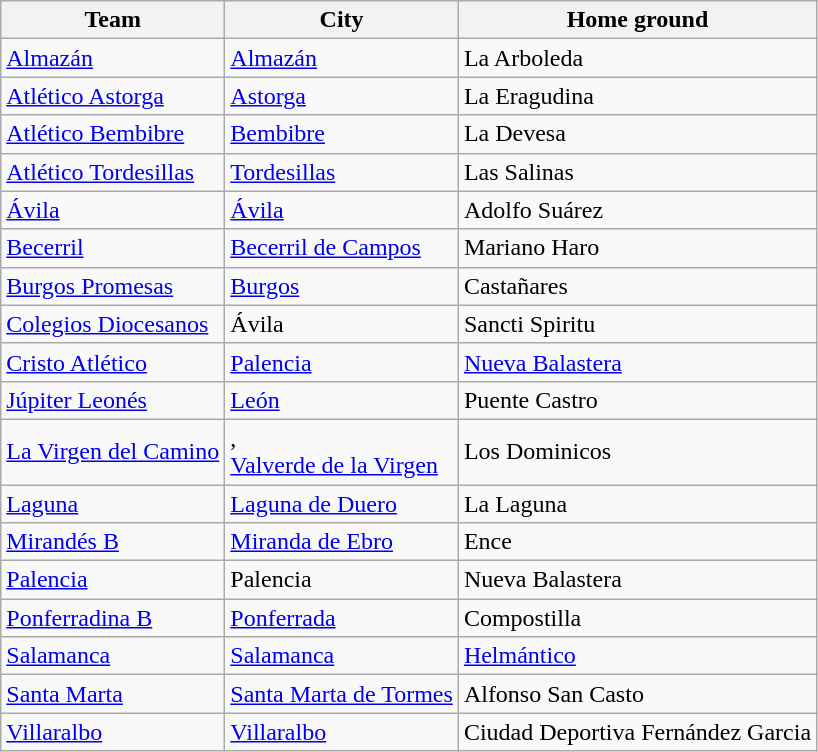<table class="wikitable sortable">
<tr>
<th>Team</th>
<th>City</th>
<th>Home ground</th>
</tr>
<tr>
<td><a href='#'>Almazán</a></td>
<td><a href='#'>Almazán</a></td>
<td>La Arboleda</td>
</tr>
<tr>
<td><a href='#'>Atlético Astorga</a></td>
<td><a href='#'>Astorga</a></td>
<td>La Eragudina</td>
</tr>
<tr>
<td><a href='#'>Atlético Bembibre</a></td>
<td><a href='#'>Bembibre</a></td>
<td>La Devesa</td>
</tr>
<tr>
<td><a href='#'>Atlético Tordesillas</a></td>
<td><a href='#'>Tordesillas</a></td>
<td>Las Salinas</td>
</tr>
<tr>
<td><a href='#'>Ávila</a></td>
<td><a href='#'>Ávila</a></td>
<td>Adolfo Suárez</td>
</tr>
<tr>
<td><a href='#'>Becerril</a></td>
<td><a href='#'>Becerril de Campos</a></td>
<td>Mariano Haro</td>
</tr>
<tr>
<td><a href='#'>Burgos Promesas</a></td>
<td><a href='#'>Burgos</a></td>
<td>Castañares</td>
</tr>
<tr>
<td><a href='#'>Colegios Diocesanos</a></td>
<td>Ávila</td>
<td>Sancti Spiritu</td>
</tr>
<tr>
<td><a href='#'>Cristo Atlético</a></td>
<td><a href='#'>Palencia</a></td>
<td><a href='#'>Nueva Balastera</a></td>
</tr>
<tr>
<td><a href='#'>Júpiter Leonés</a></td>
<td><a href='#'>León</a></td>
<td>Puente Castro</td>
</tr>
<tr>
<td><a href='#'>La Virgen del Camino</a></td>
<td>,<br><a href='#'>Valverde de la Virgen</a></td>
<td>Los Dominicos</td>
</tr>
<tr>
<td><a href='#'>Laguna</a></td>
<td><a href='#'>Laguna de Duero</a></td>
<td>La Laguna</td>
</tr>
<tr>
<td><a href='#'>Mirandés B</a></td>
<td><a href='#'>Miranda de Ebro</a></td>
<td>Ence</td>
</tr>
<tr>
<td><a href='#'>Palencia</a></td>
<td>Palencia</td>
<td>Nueva Balastera</td>
</tr>
<tr>
<td><a href='#'>Ponferradina B</a></td>
<td><a href='#'>Ponferrada</a></td>
<td>Compostilla</td>
</tr>
<tr>
<td><a href='#'>Salamanca</a></td>
<td><a href='#'>Salamanca</a></td>
<td><a href='#'>Helmántico</a></td>
</tr>
<tr>
<td><a href='#'>Santa Marta</a></td>
<td><a href='#'>Santa Marta de Tormes</a></td>
<td>Alfonso San Casto</td>
</tr>
<tr>
<td><a href='#'>Villaralbo</a></td>
<td><a href='#'>Villaralbo</a></td>
<td>Ciudad Deportiva Fernández Garcia</td>
</tr>
</table>
